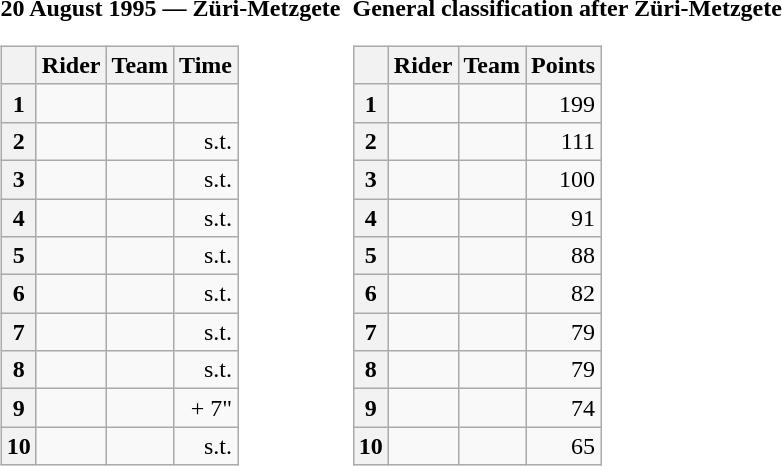<table>
<tr>
<td><strong>20 August 1995 — Züri-Metzgete </strong><br><table class="wikitable">
<tr>
<th></th>
<th>Rider</th>
<th>Team</th>
<th>Time</th>
</tr>
<tr>
<th>1</th>
<td> </td>
<td></td>
<td align="right"></td>
</tr>
<tr>
<th>2</th>
<td></td>
<td></td>
<td align="right">s.t.</td>
</tr>
<tr>
<th>3</th>
<td></td>
<td></td>
<td align="right">s.t.</td>
</tr>
<tr>
<th>4</th>
<td></td>
<td></td>
<td align="right">s.t.</td>
</tr>
<tr>
<th>5</th>
<td></td>
<td></td>
<td align="right">s.t.</td>
</tr>
<tr>
<th>6</th>
<td></td>
<td></td>
<td align="right">s.t.</td>
</tr>
<tr>
<th>7</th>
<td></td>
<td></td>
<td align="right">s.t.</td>
</tr>
<tr>
<th>8</th>
<td></td>
<td></td>
<td align="right">s.t.</td>
</tr>
<tr>
<th>9</th>
<td></td>
<td></td>
<td align="right">+ 7"</td>
</tr>
<tr>
<th>10</th>
<td></td>
<td></td>
<td align="right">s.t.</td>
</tr>
</table>
</td>
<td></td>
<td><strong>General classification after Züri-Metzgete</strong><br><table class="wikitable">
<tr>
<th></th>
<th>Rider</th>
<th>Team</th>
<th>Points</th>
</tr>
<tr>
<th>1</th>
<td> </td>
<td></td>
<td align="right">199</td>
</tr>
<tr>
<th>2</th>
<td></td>
<td></td>
<td align="right">111</td>
</tr>
<tr>
<th>3</th>
<td></td>
<td></td>
<td align="right">100</td>
</tr>
<tr>
<th>4</th>
<td></td>
<td></td>
<td align="right">91</td>
</tr>
<tr>
<th>5</th>
<td></td>
<td></td>
<td align="right">88</td>
</tr>
<tr>
<th>6</th>
<td></td>
<td></td>
<td align="right">82</td>
</tr>
<tr>
<th>7</th>
<td></td>
<td></td>
<td align="right">79</td>
</tr>
<tr>
<th>8</th>
<td></td>
<td></td>
<td align="right">79</td>
</tr>
<tr>
<th>9</th>
<td></td>
<td></td>
<td align="right">74</td>
</tr>
<tr>
<th>10</th>
<td></td>
<td></td>
<td align="right">65</td>
</tr>
</table>
</td>
</tr>
</table>
